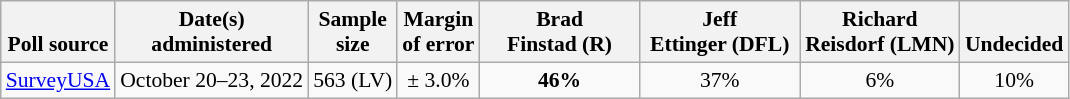<table class="wikitable" style="font-size:90%;text-align:center;">
<tr valign=bottom>
<th>Poll source</th>
<th>Date(s)<br>administered</th>
<th>Sample<br>size</th>
<th>Margin<br>of error</th>
<th style="width:100px;">Brad<br>Finstad (R)</th>
<th style="width:100px;">Jeff<br>Ettinger (DFL)</th>
<th style="width:100px;">Richard<br>Reisdorf (LMN)</th>
<th>Undecided</th>
</tr>
<tr>
<td style="text-align:left;"><a href='#'>SurveyUSA</a></td>
<td>October 20–23, 2022</td>
<td>563 (LV)</td>
<td>± 3.0%</td>
<td><strong>46%</strong></td>
<td>37%</td>
<td>6%</td>
<td>10%</td>
</tr>
</table>
